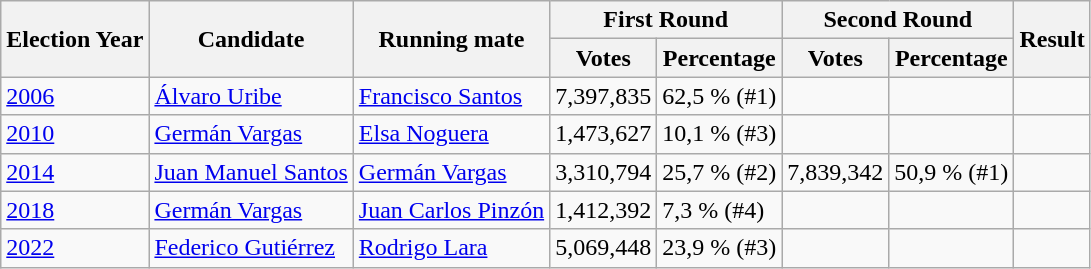<table class="wikitable">
<tr>
<th rowspan="2">Election Year</th>
<th rowspan="2">Candidate</th>
<th rowspan="2">Running mate</th>
<th colspan="2">First Round</th>
<th colspan="2">Second Round</th>
<th rowspan="2">Result</th>
</tr>
<tr>
<th>Votes</th>
<th>Percentage</th>
<th>Votes</th>
<th>Percentage</th>
</tr>
<tr>
<td><a href='#'>2006</a></td>
<td><a href='#'>Álvaro Uribe</a></td>
<td><a href='#'>Francisco Santos</a></td>
<td>7,397,835</td>
<td>62,5 % (#1)</td>
<td></td>
<td></td>
<td></td>
</tr>
<tr>
<td><a href='#'>2010</a></td>
<td><a href='#'>Germán Vargas</a></td>
<td><a href='#'>Elsa Noguera</a></td>
<td>1,473,627</td>
<td>10,1 % (#3)</td>
<td></td>
<td></td>
<td></td>
</tr>
<tr>
<td><a href='#'>2014</a></td>
<td><a href='#'>Juan Manuel Santos</a></td>
<td><a href='#'>Germán Vargas</a></td>
<td>3,310,794</td>
<td>25,7 % (#2)</td>
<td>7,839,342</td>
<td>50,9 % (#1)</td>
<td></td>
</tr>
<tr>
<td><a href='#'>2018</a></td>
<td><a href='#'>Germán Vargas</a></td>
<td><a href='#'>Juan Carlos Pinzón</a></td>
<td>1,412,392</td>
<td>7,3 % (#4)</td>
<td></td>
<td></td>
<td></td>
</tr>
<tr>
<td><a href='#'>2022</a></td>
<td><a href='#'>Federico Gutiérrez</a></td>
<td><a href='#'>Rodrigo Lara</a></td>
<td>5,069,448</td>
<td>23,9 % (#3)</td>
<td></td>
<td></td>
<td></td>
</tr>
</table>
